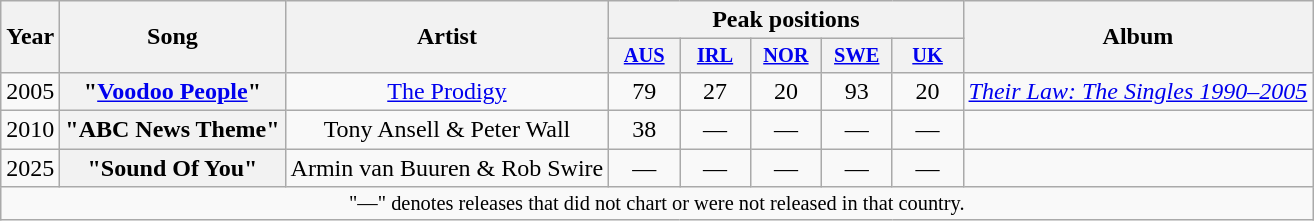<table class="wikitable plainrowheaders" style="text-align:center;">
<tr>
<th scope="col" rowspan=2>Year</th>
<th scope="col" rowspan=2>Song</th>
<th scope="col" rowspan=2>Artist</th>
<th scope="col" colspan=5>Peak positions</th>
<th scope="col" rowspan=2>Album</th>
</tr>
<tr>
<th scope="col" style="width:3em;font-size:85%;"><a href='#'>AUS</a><br></th>
<th scope="col" style="width:3em;font-size:85%;"><a href='#'>IRL</a><br></th>
<th scope="col" style="width:3em;font-size:85%;"><a href='#'>NOR</a><br></th>
<th scope="col" style="width:3em;font-size:85%;"><a href='#'>SWE</a><br></th>
<th scope="col" style="width:3em;font-size:85%;"><a href='#'>UK</a><br></th>
</tr>
<tr>
<td>2005</td>
<th scope="row">"<a href='#'>Voodoo People</a>"</th>
<td><a href='#'>The Prodigy</a></td>
<td>79</td>
<td>27</td>
<td>20</td>
<td>93</td>
<td>20</td>
<td><em><a href='#'>Their Law: The Singles 1990–2005</a></em></td>
</tr>
<tr>
<td>2010</td>
<th scope="row">"ABC News Theme"</th>
<td>Tony Ansell & Peter Wall</td>
<td>38</td>
<td>—</td>
<td>—</td>
<td>—</td>
<td>—</td>
<td></td>
</tr>
<tr>
<td>2025</td>
<th scope="row">"Sound Of You"</th>
<td>Armin van Buuren & Rob Swire</td>
<td>—</td>
<td>—</td>
<td>—</td>
<td>—</td>
<td>—</td>
<td></td>
</tr>
<tr>
<td colspan="9" style="font-size:85%;">"—" denotes releases that did not chart or were not released in that country.</td>
</tr>
</table>
